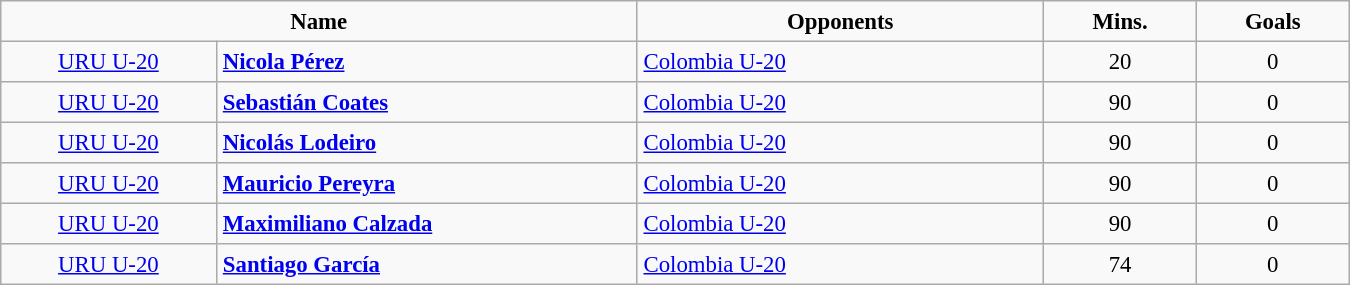<table class= width=90% border="2" cellpadding="4" cellspacing="0" style="text-align=center: 1em 1em 1em 0; background: #f9f9f9; border: 1px #aaa solid; border-collapse: collapse; font-size: 95%;">
<tr>
<th width=25% colspan=2>Name</th>
<th width=16%>Opponents</th>
<th width=6%>Mins.</th>
<th width=6%>Goals</th>
</tr>
<tr>
<td align=center> <a href='#'>URU U-20</a></td>
<td><strong><a href='#'>Nicola Pérez</a></strong></td>
<td> <a href='#'>Colombia U-20</a></td>
<td align=center>20</td>
<td align=center>0</td>
</tr>
<tr>
<td align=center> <a href='#'>URU U-20</a></td>
<td><strong><a href='#'>Sebastián Coates</a></strong></td>
<td> <a href='#'>Colombia U-20</a></td>
<td align=center>90</td>
<td align=center>0</td>
</tr>
<tr>
<td align=center> <a href='#'>URU U-20</a></td>
<td><strong><a href='#'>Nicolás Lodeiro</a></strong></td>
<td> <a href='#'>Colombia U-20</a></td>
<td align=center>90</td>
<td align=center>0</td>
</tr>
<tr>
<td align=center> <a href='#'>URU U-20</a></td>
<td><strong><a href='#'>Mauricio Pereyra</a></strong></td>
<td> <a href='#'>Colombia U-20</a></td>
<td align=center>90</td>
<td align=center>0</td>
</tr>
<tr>
<td align=center> <a href='#'>URU U-20</a></td>
<td><strong><a href='#'>Maximiliano Calzada</a></strong></td>
<td> <a href='#'>Colombia U-20</a></td>
<td align=center>90</td>
<td align=center>0</td>
</tr>
<tr>
<td align=center> <a href='#'>URU U-20</a></td>
<td><strong><a href='#'>Santiago García</a></strong></td>
<td> <a href='#'>Colombia U-20</a></td>
<td align=center>74</td>
<td align=center>0</td>
</tr>
</table>
